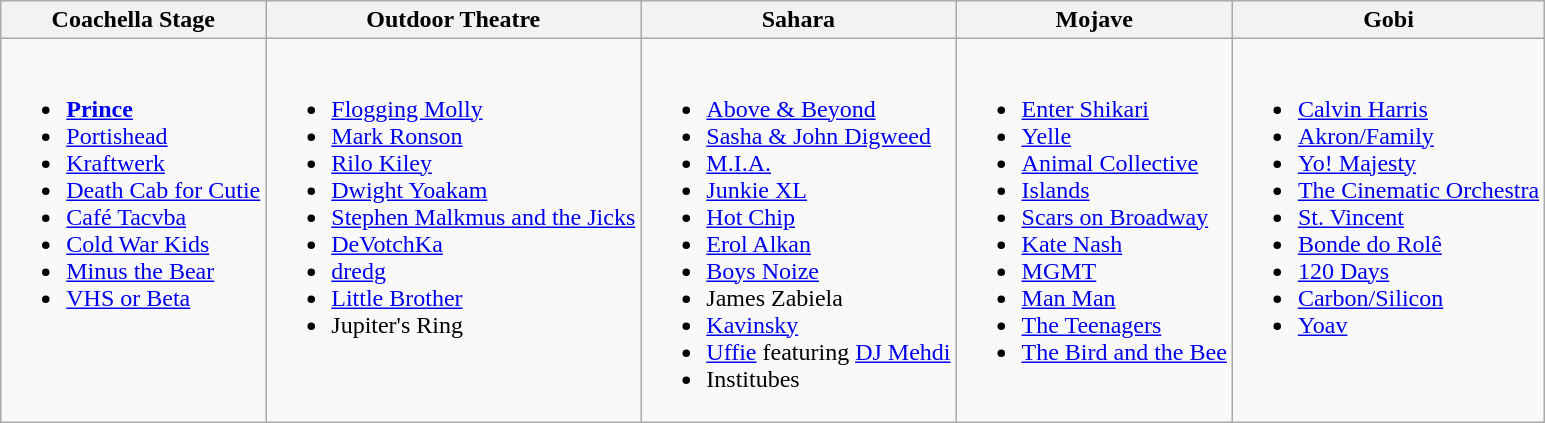<table class="wikitable">
<tr>
<th>Coachella Stage</th>
<th>Outdoor Theatre</th>
<th>Sahara</th>
<th>Mojave</th>
<th>Gobi</th>
</tr>
<tr valign="top">
<td><br><ul><li><strong><a href='#'>Prince</a></strong></li><li><a href='#'>Portishead</a></li><li><a href='#'>Kraftwerk</a></li><li><a href='#'>Death Cab for Cutie</a></li><li><a href='#'>Café Tacvba</a></li><li><a href='#'>Cold War Kids</a></li><li><a href='#'>Minus the Bear</a></li><li><a href='#'>VHS or Beta</a></li></ul></td>
<td><br><ul><li><a href='#'>Flogging Molly</a></li><li><a href='#'>Mark Ronson</a></li><li><a href='#'>Rilo Kiley</a></li><li><a href='#'>Dwight Yoakam</a></li><li><a href='#'>Stephen Malkmus and the Jicks</a></li><li><a href='#'>DeVotchKa</a></li><li><a href='#'>dredg</a></li><li><a href='#'>Little Brother</a></li><li>Jupiter's Ring</li></ul></td>
<td><br><ul><li><a href='#'>Above & Beyond</a></li><li><a href='#'>Sasha & John Digweed</a></li><li><a href='#'>M.I.A.</a></li><li><a href='#'>Junkie XL</a></li><li><a href='#'>Hot Chip</a></li><li><a href='#'>Erol Alkan</a></li><li><a href='#'>Boys Noize</a></li><li>James Zabiela</li><li><a href='#'>Kavinsky</a></li><li><a href='#'>Uffie</a> featuring <a href='#'>DJ Mehdi</a></li><li>Institubes</li></ul></td>
<td><br><ul><li><a href='#'>Enter Shikari</a></li><li><a href='#'>Yelle</a></li><li><a href='#'>Animal Collective</a></li><li><a href='#'>Islands</a></li><li><a href='#'>Scars on Broadway</a></li><li><a href='#'>Kate Nash</a></li><li><a href='#'>MGMT</a></li><li><a href='#'>Man Man</a></li><li><a href='#'>The Teenagers</a></li><li><a href='#'>The Bird and the Bee</a></li></ul></td>
<td><br><ul><li><a href='#'>Calvin Harris</a></li><li><a href='#'>Akron/Family</a></li><li><a href='#'>Yo! Majesty</a></li><li><a href='#'>The Cinematic Orchestra</a></li><li><a href='#'>St. Vincent</a></li><li><a href='#'>Bonde do Rolê</a></li><li><a href='#'>120 Days</a></li><li><a href='#'>Carbon/Silicon</a></li><li><a href='#'>Yoav</a></li></ul></td>
</tr>
</table>
